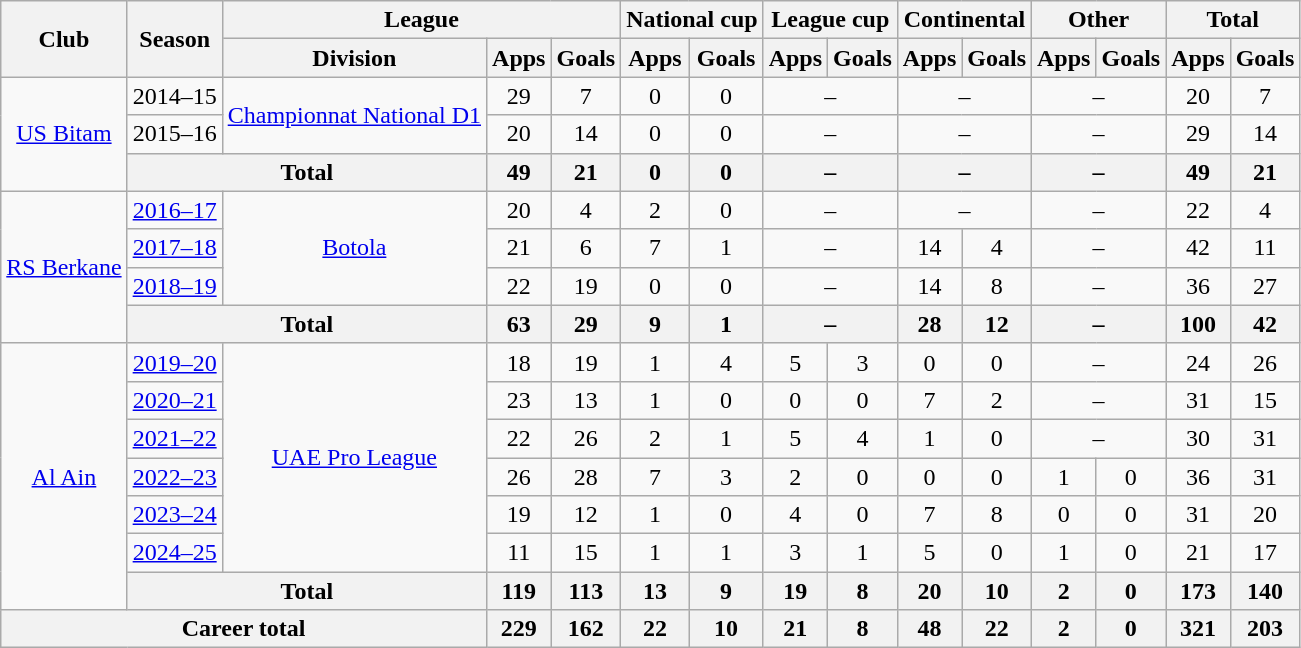<table class="wikitable" style="text-align: center;">
<tr>
<th rowspan="2">Club</th>
<th rowspan="2">Season</th>
<th colspan="3">League</th>
<th colspan="2">National cup</th>
<th colspan="2">League cup</th>
<th colspan="2">Continental</th>
<th colspan="2">Other</th>
<th colspan="2">Total</th>
</tr>
<tr>
<th>Division</th>
<th>Apps</th>
<th>Goals</th>
<th>Apps</th>
<th>Goals</th>
<th>Apps</th>
<th>Goals</th>
<th>Apps</th>
<th>Goals</th>
<th>Apps</th>
<th>Goals</th>
<th>Apps</th>
<th>Goals</th>
</tr>
<tr>
<td rowspan="3"><a href='#'>US Bitam</a></td>
<td 2014–15 Gabon Championnat National D1>2014–15</td>
<td rowspan="2"><a href='#'>Championnat National D1</a></td>
<td>29</td>
<td>7</td>
<td>0</td>
<td>0</td>
<td colspan="2">–</td>
<td colspan="2">–</td>
<td colspan="2">–</td>
<td>20</td>
<td>7</td>
</tr>
<tr>
<td 2015–16 Gabon Championnat National D1>2015–16</td>
<td>20</td>
<td>14</td>
<td>0</td>
<td>0</td>
<td colspan="2">–</td>
<td colspan="2">–</td>
<td colspan="2">–</td>
<td>29</td>
<td>14</td>
</tr>
<tr>
<th colspan="2">Total</th>
<th>49</th>
<th>21</th>
<th>0</th>
<th>0</th>
<th colspan="2">–</th>
<th colspan="2">–</th>
<th colspan="2">–</th>
<th>49</th>
<th>21</th>
</tr>
<tr>
<td rowspan="4"><a href='#'>RS Berkane</a></td>
<td><a href='#'>2016–17</a></td>
<td rowspan="3"><a href='#'>Botola</a></td>
<td>20</td>
<td>4</td>
<td>2</td>
<td>0</td>
<td colspan="2">–</td>
<td colspan="2">–</td>
<td colspan="2">–</td>
<td>22</td>
<td>4</td>
</tr>
<tr>
<td><a href='#'>2017–18</a></td>
<td>21</td>
<td>6</td>
<td>7</td>
<td>1</td>
<td colspan="2">–</td>
<td>14</td>
<td>4</td>
<td colspan="2">–</td>
<td>42</td>
<td>11</td>
</tr>
<tr>
<td><a href='#'>2018–19</a></td>
<td>22</td>
<td>19</td>
<td>0</td>
<td>0</td>
<td colspan="2">–</td>
<td>14</td>
<td>8</td>
<td colspan="2">–</td>
<td>36</td>
<td>27</td>
</tr>
<tr>
<th colspan="2">Total</th>
<th>63</th>
<th>29</th>
<th>9</th>
<th>1</th>
<th colspan="2">–</th>
<th>28</th>
<th>12</th>
<th colspan="2">–</th>
<th>100</th>
<th>42</th>
</tr>
<tr>
<td rowspan="7"><a href='#'>Al Ain</a></td>
<td><a href='#'>2019–20</a></td>
<td rowspan="6"><a href='#'>UAE Pro League</a></td>
<td>18</td>
<td>19</td>
<td>1</td>
<td>4</td>
<td>5</td>
<td>3</td>
<td>0</td>
<td>0</td>
<td colspan="2">–</td>
<td>24</td>
<td>26</td>
</tr>
<tr>
<td><a href='#'>2020–21</a></td>
<td>23</td>
<td>13</td>
<td>1</td>
<td>0</td>
<td>0</td>
<td>0</td>
<td>7</td>
<td>2</td>
<td colspan="2">–</td>
<td>31</td>
<td>15</td>
</tr>
<tr>
<td><a href='#'>2021–22</a></td>
<td>22</td>
<td>26</td>
<td>2</td>
<td>1</td>
<td>5</td>
<td>4</td>
<td>1</td>
<td>0</td>
<td colspan="2">–</td>
<td>30</td>
<td>31</td>
</tr>
<tr>
<td><a href='#'>2022–23</a></td>
<td>26</td>
<td>28</td>
<td>7</td>
<td>3</td>
<td>2</td>
<td>0</td>
<td>0</td>
<td>0</td>
<td>1</td>
<td>0</td>
<td>36</td>
<td>31</td>
</tr>
<tr>
<td><a href='#'>2023–24</a></td>
<td>19</td>
<td>12</td>
<td>1</td>
<td>0</td>
<td>4</td>
<td>0</td>
<td>7</td>
<td>8</td>
<td>0</td>
<td>0</td>
<td>31</td>
<td>20</td>
</tr>
<tr>
<td><a href='#'>2024–25</a></td>
<td>11</td>
<td>15</td>
<td>1</td>
<td>1</td>
<td>3</td>
<td>1</td>
<td>5</td>
<td>0</td>
<td>1</td>
<td>0</td>
<td>21</td>
<td>17</td>
</tr>
<tr>
<th colspan="2">Total</th>
<th>119</th>
<th>113</th>
<th>13</th>
<th>9</th>
<th>19</th>
<th>8</th>
<th>20</th>
<th>10</th>
<th>2</th>
<th>0</th>
<th>173</th>
<th>140</th>
</tr>
<tr>
<th colspan="3">Career total</th>
<th>229</th>
<th>162</th>
<th>22</th>
<th>10</th>
<th>21</th>
<th>8</th>
<th>48</th>
<th>22</th>
<th>2</th>
<th>0</th>
<th>321</th>
<th>203</th>
</tr>
</table>
